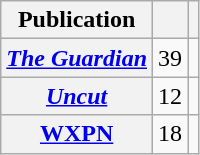<table class="wikitable sortable plainrowheaders">
<tr>
<th scope="col">Publication</th>
<th scope="col"></th>
<th scope="col"></th>
</tr>
<tr>
<th scope="row"><em><a href='#'>The Guardian</a></em></th>
<td>39</td>
<td></td>
</tr>
<tr>
<th scope="row"><em><a href='#'>Uncut</a></em></th>
<td>12</td>
<td></td>
</tr>
<tr>
<th scope="row"><a href='#'>WXPN</a></th>
<td>18</td>
<td></td>
</tr>
</table>
